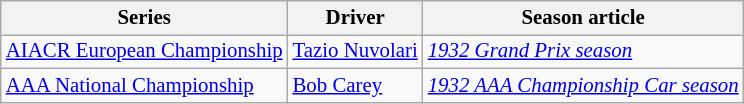<table class="wikitable" style="font-size: 87%;">
<tr>
<th>Series</th>
<th>Driver</th>
<th>Season article</th>
</tr>
<tr>
<td><a href='#'>AIACR European Championship</a></td>
<td> <a href='#'>Tazio Nuvolari</a></td>
<td><em><a href='#'>1932 Grand Prix season</a></em></td>
</tr>
<tr>
<td><a href='#'>AAA National Championship</a></td>
<td> <a href='#'>Bob Carey</a></td>
<td><em><a href='#'>1932 AAA Championship Car season</a></em></td>
</tr>
</table>
